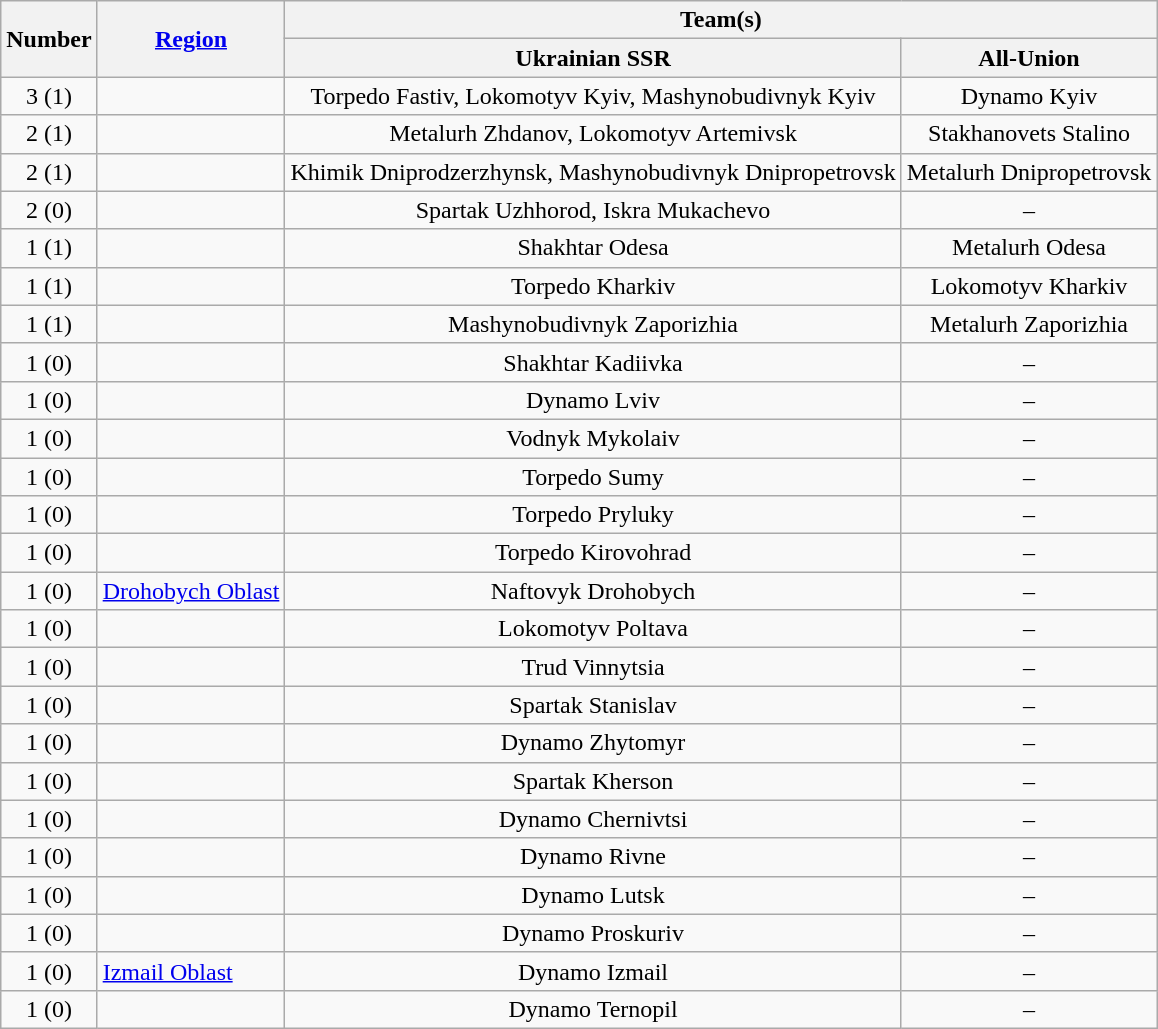<table class="wikitable" style="text-align:center">
<tr>
<th rowspan=2>Number</th>
<th rowspan=2><a href='#'>Region</a></th>
<th colspan=2>Team(s)</th>
</tr>
<tr>
<th>Ukrainian SSR</th>
<th>All-Union</th>
</tr>
<tr>
<td rowspan="1">3 (1)</td>
<td align="left"></td>
<td>Torpedo Fastiv, Lokomotyv Kyiv, Mashynobudivnyk Kyiv</td>
<td>Dynamo Kyiv</td>
</tr>
<tr>
<td rowspan="1">2 (1)</td>
<td align="left"></td>
<td>Metalurh Zhdanov, Lokomotyv Artemivsk</td>
<td>Stakhanovets Stalino</td>
</tr>
<tr>
<td rowspan="1">2 (1)</td>
<td align="left"></td>
<td>Khimik Dniprodzerzhynsk, Mashynobudivnyk Dnipropetrovsk</td>
<td>Metalurh Dnipropetrovsk</td>
</tr>
<tr>
<td rowspan="1">2 (0)</td>
<td align="left"></td>
<td>Spartak Uzhhorod, Iskra Mukachevo</td>
<td>–</td>
</tr>
<tr>
<td rowspan="1">1 (1)</td>
<td align="left"></td>
<td>Shakhtar Odesa</td>
<td>Metalurh Odesa</td>
</tr>
<tr>
<td rowspan="1">1 (1)</td>
<td align="left"></td>
<td>Torpedo Kharkiv</td>
<td>Lokomotyv Kharkiv</td>
</tr>
<tr>
<td rowspan="1">1 (1)</td>
<td align="left"></td>
<td>Mashynobudivnyk Zaporizhia</td>
<td>Metalurh Zaporizhia</td>
</tr>
<tr>
<td rowspan="1">1 (0)</td>
<td align="left"></td>
<td>Shakhtar Kadiivka</td>
<td>–</td>
</tr>
<tr>
<td rowspan="1">1 (0)</td>
<td align="left"></td>
<td>Dynamo Lviv</td>
<td>–</td>
</tr>
<tr>
<td rowspan="1">1 (0)</td>
<td align="left"></td>
<td>Vodnyk Mykolaiv</td>
<td>–</td>
</tr>
<tr>
<td rowspan="1">1 (0)</td>
<td align="left"></td>
<td>Torpedo Sumy</td>
<td>–</td>
</tr>
<tr>
<td rowspan="1">1 (0)</td>
<td align="left"></td>
<td>Torpedo Pryluky</td>
<td>–</td>
</tr>
<tr>
<td rowspan="1">1 (0)</td>
<td align="left"></td>
<td>Torpedo Kirovohrad</td>
<td>–</td>
</tr>
<tr>
<td rowspan="1">1 (0)</td>
<td align="left"> <a href='#'>Drohobych Oblast</a></td>
<td>Naftovyk Drohobych</td>
<td>–</td>
</tr>
<tr>
<td rowspan="1">1 (0)</td>
<td align="left"></td>
<td>Lokomotyv Poltava</td>
<td>–</td>
</tr>
<tr>
<td rowspan="1">1 (0)</td>
<td align="left"></td>
<td>Trud Vinnytsia</td>
<td>–</td>
</tr>
<tr>
<td rowspan="1">1 (0)</td>
<td align="left"></td>
<td>Spartak Stanislav</td>
<td>–</td>
</tr>
<tr>
<td rowspan="1">1 (0)</td>
<td align="left"></td>
<td>Dynamo Zhytomyr</td>
<td>–</td>
</tr>
<tr>
<td rowspan="1">1 (0)</td>
<td align="left"></td>
<td>Spartak Kherson</td>
<td>–</td>
</tr>
<tr>
<td rowspan="1">1 (0)</td>
<td align="left"></td>
<td>Dynamo Chernivtsi</td>
<td>–</td>
</tr>
<tr>
<td rowspan="1">1 (0)</td>
<td align="left"></td>
<td>Dynamo Rivne</td>
<td>–</td>
</tr>
<tr>
<td rowspan="1">1 (0)</td>
<td align="left"></td>
<td>Dynamo Lutsk</td>
<td>–</td>
</tr>
<tr>
<td rowspan="1">1 (0)</td>
<td align="left"></td>
<td>Dynamo Proskuriv</td>
<td>–</td>
</tr>
<tr>
<td rowspan="1">1 (0)</td>
<td align="left"> <a href='#'>Izmail Oblast</a></td>
<td>Dynamo Izmail</td>
<td>–</td>
</tr>
<tr>
<td rowspan="1">1 (0)</td>
<td align="left"></td>
<td>Dynamo Ternopil</td>
<td>–</td>
</tr>
</table>
